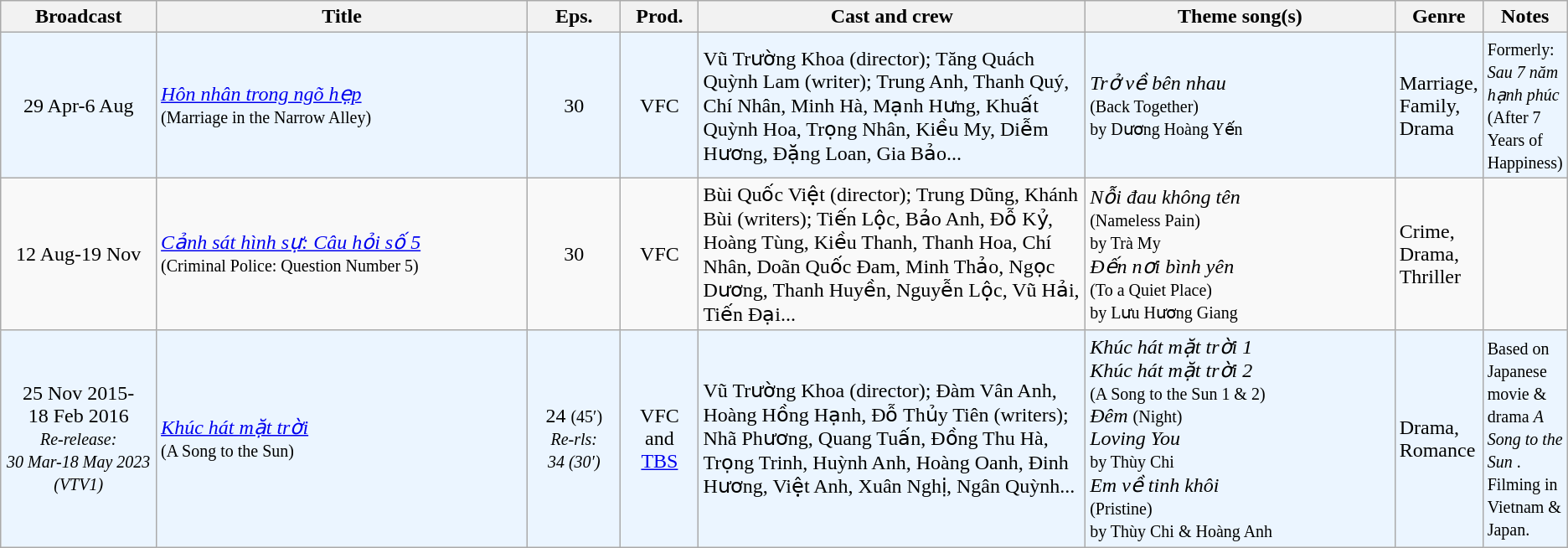<table class="wikitable sortable">
<tr>
<th style="width:10%;">Broadcast</th>
<th style="width:24%;">Title</th>
<th style="width:6%;">Eps.</th>
<th style="width:5%;">Prod.</th>
<th style="width:25%;">Cast and crew</th>
<th style="width:20%;">Theme song(s)</th>
<th style="width:5%;">Genre</th>
<th style="width:5%;">Notes</th>
</tr>
<tr ---- bgcolor="#ebf5ff">
<td style="text-align:center;">29 Apr-6 Aug <br></td>
<td><em><a href='#'>Hôn nhân trong ngõ hẹp</a></em> <br><small>(Marriage in the Narrow Alley)</small></td>
<td style="text-align:center;">30</td>
<td style="text-align:center;">VFC</td>
<td>Vũ Trường Khoa (director); Tăng Quách Quỳnh Lam (writer); Trung Anh, Thanh Quý, Chí Nhân, Minh Hà, Mạnh Hưng, Khuất Quỳnh Hoa, Trọng Nhân, Kiều My, Diễm Hương, Đặng Loan, Gia Bảo...</td>
<td><em>Trở về bên nhau</em> <br><small>(Back Together)</small><br><small>by Dương Hoàng Yến</small></td>
<td>Marriage, Family, Drama</td>
<td><small>Formerly: <em>Sau 7 năm hạnh phúc</em> (After 7 Years of Happiness)</small></td>
</tr>
<tr>
<td style="text-align:center;">12 Aug-19 Nov <br></td>
<td><em><a href='#'>Cảnh sát hình sự: Câu hỏi số 5</a></em> <br><small>(Criminal Police: Question Number 5)</small></td>
<td style="text-align:center;">30</td>
<td style="text-align:center;">VFC</td>
<td>Bùi Quốc Việt (director); Trung Dũng, Khánh Bùi (writers); Tiến Lộc, Bảo Anh, Đỗ Kỷ, Hoàng Tùng, Kiều Thanh, Thanh Hoa, Chí Nhân, Doãn Quốc Đam, Minh Thảo, Ngọc Dương, Thanh Huyền, Nguyễn Lộc, Vũ Hải, Tiến Đại...</td>
<td><em>Nỗi đau không tên</em> <br><small>(Nameless Pain)<br>by Trà My</small><br><em>Đến nơi bình yên</em> <br><small>(To a Quiet Place)<br>by Lưu Hương Giang</small></td>
<td>Crime, Drama, Thriller</td>
<td></td>
</tr>
<tr ---- bgcolor="#ebf5ff">
<td style="text-align:center;">25 Nov 2015-<br>18 Feb 2016<br><small><em>Re-release:<br>30 Mar-18 May 2023 (VTV1)</em></small><br></td>
<td><em><a href='#'>Khúc hát mặt trời</a></em> <br><small>(A Song to the Sun)</small></td>
<td style="text-align:center;">24 <small>(45′)<br><em>Re-rls:<br>34 (30′)</em></small></td>
<td style="text-align:center;">VFC and <a href='#'>TBS</a></td>
<td>Vũ Trường Khoa (director); Đàm Vân Anh, Hoàng Hồng Hạnh, Đỗ Thủy Tiên (writers); Nhã Phương, Quang Tuấn, Đồng Thu Hà, Trọng Trinh, Huỳnh Anh, Hoàng Oanh, Đinh Hương, Việt Anh, Xuân Nghị, Ngân Quỳnh...</td>
<td><em>Khúc hát mặt trời 1</em><br><em>Khúc hát mặt trời 2</em><br><small>(A Song to the Sun 1 & 2)</small><br><em>Đêm</em> <small>(Night)</small><br><em>Loving You</em><br><small>by Thùy Chi</small><br><em>Em về tinh khôi</em><br><small>(Pristine)</small><br><small>by Thùy Chi & Hoàng Anh</small></td>
<td>Drama, Romance</td>
<td><small>Based on Japanese movie & drama <em>A Song to the Sun</em> . Filming in Vietnam & Japan.</small></td>
</tr>
</table>
